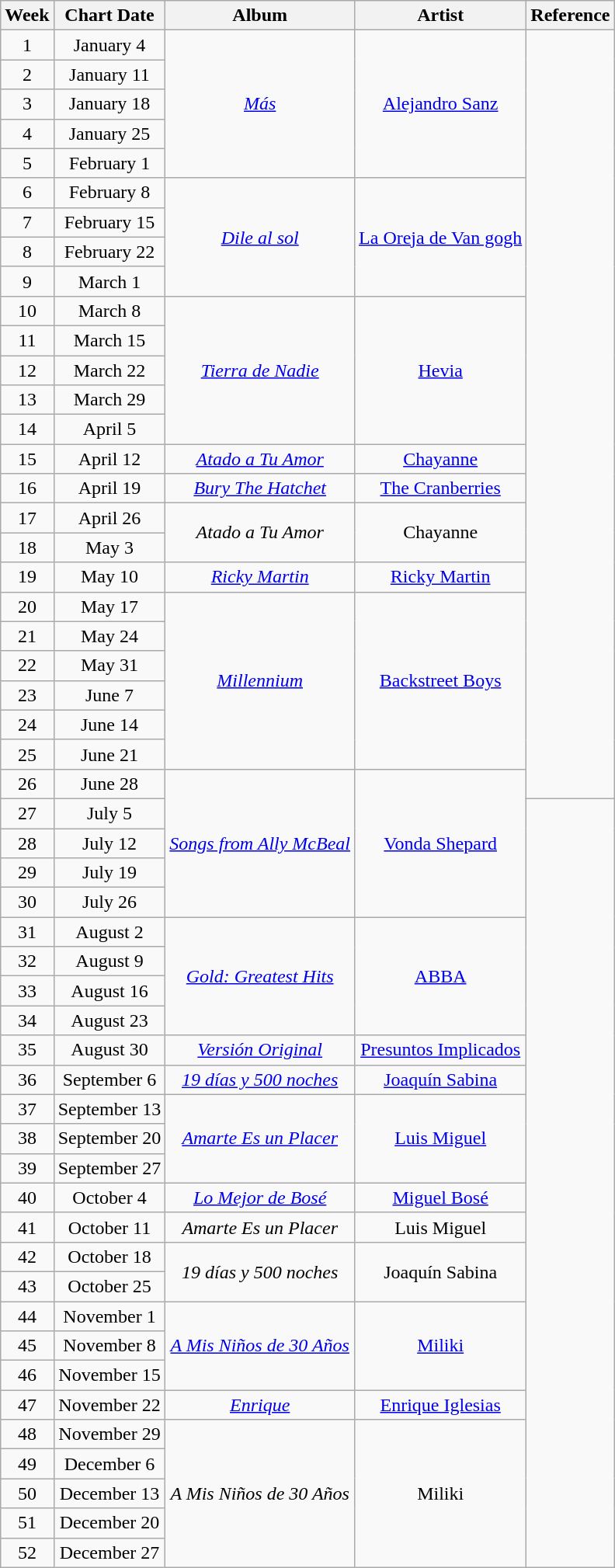<table class="wikitable" style="text-align: center">
<tr>
<th width="">Week</th>
<th width="">Chart Date</th>
<th width="">Album</th>
<th width="">Artist</th>
<th width="" class="unsortable">Reference</th>
</tr>
<tr>
<td>1</td>
<td>January 4</td>
<td rowspan="5"><em><a href='#'>Más</a></em></td>
<td rowspan="5"><a href='#'>Alejandro Sanz</a></td>
<td rowspan="26"></td>
</tr>
<tr>
<td>2</td>
<td>January 11</td>
</tr>
<tr>
<td>3</td>
<td>January 18</td>
</tr>
<tr>
<td>4</td>
<td>January 25</td>
</tr>
<tr>
<td>5</td>
<td>February 1</td>
</tr>
<tr>
<td>6</td>
<td>February 8</td>
<td rowspan="4"><em><a href='#'>Dile al sol</a></em></td>
<td rowspan="4"><a href='#'>La Oreja de Van gogh</a></td>
</tr>
<tr>
<td>7</td>
<td>February 15</td>
</tr>
<tr>
<td>8</td>
<td>February 22</td>
</tr>
<tr>
<td>9</td>
<td>March 1</td>
</tr>
<tr>
<td>10</td>
<td>March 8</td>
<td rowspan="5"><em><a href='#'>Tierra de Nadie</a></em></td>
<td rowspan="5"><a href='#'>Hevia</a></td>
</tr>
<tr>
<td>11</td>
<td>March 15</td>
</tr>
<tr>
<td>12</td>
<td>March 22</td>
</tr>
<tr>
<td>13</td>
<td>March 29</td>
</tr>
<tr>
<td>14</td>
<td>April 5</td>
</tr>
<tr>
<td>15</td>
<td>April 12</td>
<td><em><a href='#'>Atado a Tu Amor</a></em></td>
<td><a href='#'>Chayanne</a></td>
</tr>
<tr>
<td>16</td>
<td>April 19</td>
<td><em><a href='#'>Bury The Hatchet</a></em></td>
<td><a href='#'>The Cranberries</a></td>
</tr>
<tr>
<td>17</td>
<td>April 26</td>
<td rowspan="2"><em>Atado a Tu Amor</em></td>
<td rowspan="2">Chayanne</td>
</tr>
<tr>
<td>18</td>
<td>May 3</td>
</tr>
<tr>
<td>19</td>
<td>May 10</td>
<td><em><a href='#'>Ricky Martin</a></em></td>
<td><a href='#'>Ricky Martin </a></td>
</tr>
<tr>
<td>20</td>
<td>May 17</td>
<td rowspan="6"><em><a href='#'>Millennium</a></em></td>
<td rowspan="6"><a href='#'>Backstreet Boys</a></td>
</tr>
<tr>
<td>21</td>
<td>May 24</td>
</tr>
<tr>
<td>22</td>
<td>May 31</td>
</tr>
<tr>
<td>23</td>
<td>June 7</td>
</tr>
<tr>
<td>24</td>
<td>June 14</td>
</tr>
<tr>
<td>25</td>
<td>June 21</td>
</tr>
<tr>
<td>26</td>
<td>June 28</td>
<td rowspan="5"><em><a href='#'>Songs from Ally McBeal</a></em></td>
<td rowspan="5"><a href='#'>Vonda Shepard</a></td>
</tr>
<tr>
<td>27</td>
<td>July 5</td>
<td rowspan="26"></td>
</tr>
<tr>
<td>28</td>
<td>July 12</td>
</tr>
<tr>
<td>29</td>
<td>July 19</td>
</tr>
<tr>
<td>30</td>
<td>July 26</td>
</tr>
<tr>
<td>31</td>
<td>August 2</td>
<td rowspan="4"><em><a href='#'>Gold: Greatest Hits</a></em></td>
<td rowspan="4"><a href='#'>ABBA</a></td>
</tr>
<tr>
<td>32</td>
<td>August 9</td>
</tr>
<tr>
<td>33</td>
<td>August 16</td>
</tr>
<tr>
<td>34</td>
<td>August 23</td>
</tr>
<tr>
<td>35</td>
<td>August 30</td>
<td><em><a href='#'>Versión Original</a></em></td>
<td><a href='#'>Presuntos Implicados</a></td>
</tr>
<tr>
<td>36</td>
<td>September 6</td>
<td><em><a href='#'>19 días y 500 noches</a></em></td>
<td><a href='#'>Joaquín Sabina</a></td>
</tr>
<tr>
<td>37</td>
<td>September 13</td>
<td rowspan="3"><em><a href='#'>Amarte Es un Placer</a></em></td>
<td rowspan="3"><a href='#'>Luis Miguel</a></td>
</tr>
<tr>
<td>38</td>
<td>September 20</td>
</tr>
<tr>
<td>39</td>
<td>September 27</td>
</tr>
<tr>
<td>40</td>
<td>October 4</td>
<td><em><a href='#'>Lo Mejor de Bosé</a></em></td>
<td><a href='#'>Miguel Bosé</a></td>
</tr>
<tr>
<td>41</td>
<td>October 11</td>
<td><em>Amarte Es un Placer</em></td>
<td>Luis Miguel</td>
</tr>
<tr>
<td>42</td>
<td>October 18</td>
<td rowspan="2"><em>19 días y 500 noches</em></td>
<td rowspan="2">Joaquín Sabina</td>
</tr>
<tr>
<td>43</td>
<td>October 25</td>
</tr>
<tr>
<td>44</td>
<td>November 1</td>
<td rowspan="3"><em><a href='#'>A Mis Niños de 30 Años</a></em></td>
<td Rowspan="3"><a href='#'>Miliki</a></td>
</tr>
<tr>
<td>45</td>
<td>November 8</td>
</tr>
<tr>
<td>46</td>
<td>November 15</td>
</tr>
<tr>
<td>47</td>
<td>November 22</td>
<td><em><a href='#'>Enrique</a></em></td>
<td><a href='#'>Enrique Iglesias</a></td>
</tr>
<tr>
<td>48</td>
<td>November 29</td>
<td rowspan="5"><em>A Mis Niños de 30 Años</em></td>
<td Rowspan="5">Miliki</td>
</tr>
<tr>
<td>49</td>
<td>December 6</td>
</tr>
<tr>
<td>50</td>
<td>December 13</td>
</tr>
<tr>
<td>51</td>
<td>December 20</td>
</tr>
<tr>
<td>52</td>
<td>December 27</td>
</tr>
</table>
